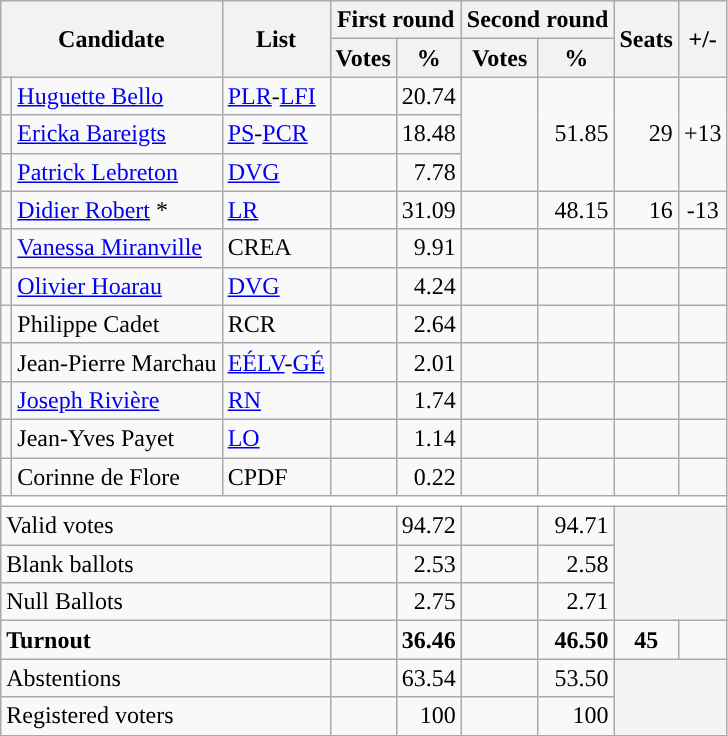<table class="wikitable centre" style="text-align:right;">
<tr>
<th rowspan=2 colspan=2 scope=col>Candidate</th>
<th rowspan=2 scope=col>List</th>
<th colspan=2 scope=col>First round</th>
<th colspan=2 scope=col>Second round</th>
<th rowspan=2 scope=col>Seats</th>
<th rowspan=2 scope=col>+/-</th>
</tr>
<tr>
<th scope=col>Votes</th>
<th scope=col>%</th>
<th scope=col>Votes</th>
<th scope=col>%</th>
</tr>
<tr>
<td style="color:inherit;background:"></td>
<td align="left"><a href='#'>Huguette Bello</a></td>
<td align="left"><a href='#'>PLR</a>-<a href='#'>LFI</a></td>
<td></td>
<td>20.74</td>
<td rowspan="3"></td>
<td rowspan="3">51.85</td>
<td rowspan="3">29</td>
<td rowspan="3" align="center">+13</td>
</tr>
<tr>
<td style="color:inherit;background:"></td>
<td align="left"><a href='#'>Ericka Bareigts</a></td>
<td align="left"><a href='#'>PS</a>-<a href='#'>PCR</a></td>
<td></td>
<td>18.48</td>
</tr>
<tr>
<td style="color:inherit;background:"></td>
<td align="left"><a href='#'>Patrick Lebreton</a></td>
<td align="left"><a href='#'>DVG</a></td>
<td></td>
<td>7.78</td>
</tr>
<tr>
<td style="color:inherit;background:"></td>
<td align="left"><a href='#'>Didier Robert</a> *</td>
<td align="left"><a href='#'>LR</a></td>
<td></td>
<td>31.09</td>
<td></td>
<td>48.15</td>
<td>16</td>
<td align="center">-13</td>
</tr>
<tr>
<td style="color:inherit;background:"></td>
<td align="left"><a href='#'>Vanessa Miranville</a></td>
<td align="left">CREA</td>
<td></td>
<td>9.91</td>
<td></td>
<td></td>
<td></td>
<td align="center"></td>
</tr>
<tr>
<td style="color:inherit;background:"></td>
<td align="left"><a href='#'>Olivier Hoarau</a></td>
<td align="left"><a href='#'>DVG</a></td>
<td></td>
<td>4.24</td>
<td></td>
<td></td>
<td></td>
<td align="center"></td>
</tr>
<tr>
<td style="color:inherit;background:"></td>
<td align="left">Philippe Cadet</td>
<td align="left">RCR</td>
<td></td>
<td>2.64</td>
<td></td>
<td></td>
<td></td>
<td align="center"></td>
</tr>
<tr>
<td style="color:inherit;background:"></td>
<td align="left">Jean-Pierre Marchau</td>
<td align="left"><a href='#'>EÉLV</a>-<a href='#'>GÉ</a></td>
<td></td>
<td>2.01</td>
<td></td>
<td></td>
<td></td>
<td align="center"></td>
</tr>
<tr>
<td style="color:inherit;background:"></td>
<td align="left"><a href='#'>Joseph Rivière</a></td>
<td align="left"><a href='#'>RN</a></td>
<td></td>
<td>1.74</td>
<td></td>
<td></td>
<td></td>
<td align="center"></td>
</tr>
<tr>
<td style="color:inherit;background:"></td>
<td align="left">Jean-Yves Payet</td>
<td align="left"><a href='#'>LO</a></td>
<td></td>
<td>1.14</td>
<td></td>
<td></td>
<td></td>
<td align="center"></td>
</tr>
<tr>
<td style="color:inherit;background:"></td>
<td align="left">Corinne de Flore</td>
<td align="left">CPDF</td>
<td></td>
<td>0.22</td>
<td></td>
<td></td>
<td></td>
<td align="center"></td>
</tr>
<tr style="background:white;">
<td colspan=9></td>
</tr>
<tr>
<td colspan=3 style="text-align:left;">Valid votes</td>
<td></td>
<td>94.72</td>
<td></td>
<td>94.71</td>
<td colspan="2" rowspan="3" bgcolor=#F4F4F4></td>
</tr>
<tr>
<td colspan=3 style="text-align:left;">Blank ballots</td>
<td></td>
<td>2.53</td>
<td></td>
<td>2.58</td>
</tr>
<tr>
<td colspan=3 style="text-align:left;">Null Ballots</td>
<td></td>
<td>2.75</td>
<td></td>
<td>2.71</td>
</tr>
<tr style="font-weight:bold;">
<td colspan=3 style="text-align:left;">Turnout</td>
<td></td>
<td>36.46</td>
<td></td>
<td>46.50</td>
<td align=center>45</td>
<td align=center></td>
</tr>
<tr>
<td colspan=3 style="text-align:left;">Abstentions</td>
<td></td>
<td>63.54</td>
<td></td>
<td>53.50</td>
<td colspan="2" rowspan="2" bgcolor=#F4F4F4></td>
</tr>
<tr>
<td colspan=3 style="text-align:left;">Registered voters</td>
<td></td>
<td>100</td>
<td></td>
<td>100</td>
</tr>
</table>
